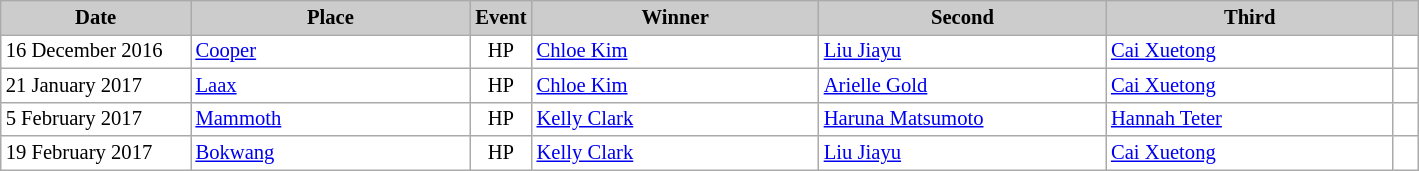<table class="wikitable plainrowheaders" style="background:#fff; font-size:86%; border:grey solid 1px; border-collapse:collapse;">
<tr style="background:#ccc; text-align:center;">
<th scope="col" style="background:#ccc; width:120px;">Date</th>
<th scope="col" style="background:#ccc; width:180px;">Place</th>
<th scope="col" style="background:#ccc; width:15px;">Event</th>
<th scope="col" style="background:#ccc; width:185px;">Winner</th>
<th scope="col" style="background:#ccc; width:185px;">Second</th>
<th scope="col" style="background:#ccc; width:185px;">Third</th>
<th scope="col" style="background:#ccc; width:10px;"></th>
</tr>
<tr>
<td>16 December 2016</td>
<td> <a href='#'>Cooper</a></td>
<td align=center>HP</td>
<td> <a href='#'>Chloe Kim</a></td>
<td> <a href='#'>Liu Jiayu</a></td>
<td> <a href='#'>Cai Xuetong</a></td>
<td></td>
</tr>
<tr>
<td>21 January 2017</td>
<td> <a href='#'>Laax</a></td>
<td align=center>HP</td>
<td> <a href='#'>Chloe Kim</a></td>
<td> <a href='#'>Arielle Gold</a></td>
<td> <a href='#'>Cai Xuetong</a></td>
<td></td>
</tr>
<tr>
<td>5 February 2017</td>
<td> <a href='#'>Mammoth</a></td>
<td align=center>HP</td>
<td> <a href='#'>Kelly Clark</a></td>
<td> <a href='#'>Haruna Matsumoto</a></td>
<td> <a href='#'>Hannah Teter</a></td>
<td></td>
</tr>
<tr>
<td>19 February 2017</td>
<td> <a href='#'>Bokwang</a></td>
<td align=center>HP</td>
<td> <a href='#'>Kelly Clark</a></td>
<td> <a href='#'>Liu Jiayu</a></td>
<td> <a href='#'>Cai Xuetong</a></td>
<td></td>
</tr>
</table>
